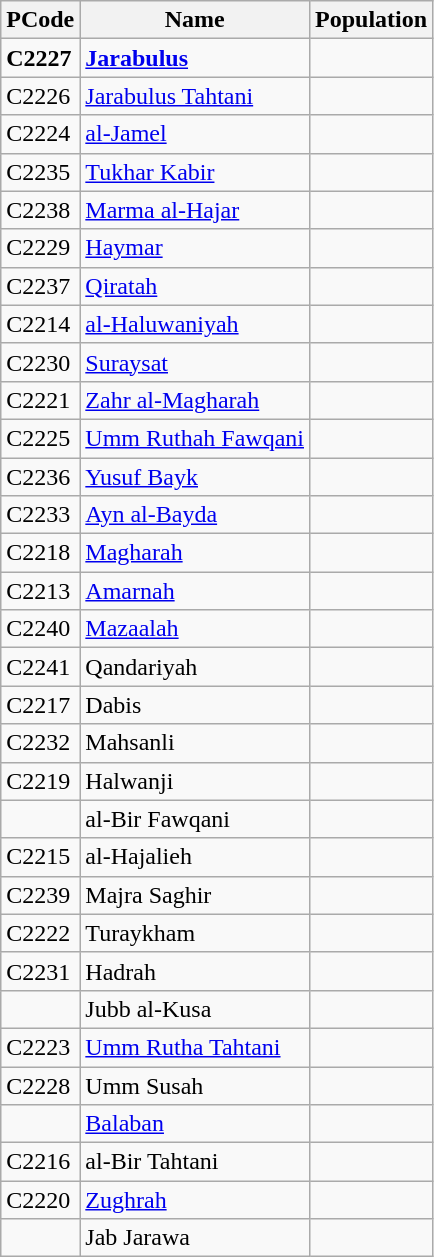<table class="wikitable sortable">
<tr>
<th>PCode</th>
<th>Name</th>
<th>Population</th>
</tr>
<tr>
<td><strong>C2227</strong></td>
<td><strong><a href='#'>Jarabulus</a></strong></td>
<td align=right><strong></strong></td>
</tr>
<tr>
<td>C2226</td>
<td><a href='#'>Jarabulus Tahtani</a></td>
<td align=right></td>
</tr>
<tr>
<td>C2224</td>
<td><a href='#'>al-Jamel</a></td>
<td align=right></td>
</tr>
<tr>
<td>C2235</td>
<td><a href='#'>Tukhar Kabir</a></td>
<td align=right></td>
</tr>
<tr>
<td>C2238</td>
<td><a href='#'>Marma al-Hajar</a></td>
<td align=right></td>
</tr>
<tr>
<td>C2229</td>
<td><a href='#'>Haymar</a></td>
<td align=right></td>
</tr>
<tr>
<td>C2237</td>
<td><a href='#'>Qiratah</a></td>
<td align=right></td>
</tr>
<tr>
<td>C2214</td>
<td><a href='#'>al-Haluwaniyah</a></td>
<td align=right></td>
</tr>
<tr>
<td>C2230</td>
<td><a href='#'>Suraysat</a></td>
<td align=right></td>
</tr>
<tr>
<td>C2221</td>
<td><a href='#'>Zahr al-Magharah</a></td>
<td align=right></td>
</tr>
<tr>
<td>C2225</td>
<td><a href='#'>Umm Ruthah Fawqani</a></td>
<td align=right></td>
</tr>
<tr>
<td>C2236</td>
<td><a href='#'>Yusuf Bayk</a></td>
<td align=right></td>
</tr>
<tr>
<td>C2233</td>
<td><a href='#'>Ayn al-Bayda</a></td>
<td align=right></td>
</tr>
<tr>
<td>C2218</td>
<td><a href='#'>Magharah</a></td>
<td align=right></td>
</tr>
<tr>
<td>C2213</td>
<td><a href='#'>Amarnah</a></td>
<td align=right></td>
</tr>
<tr>
<td>C2240</td>
<td><a href='#'>Mazaalah</a></td>
<td align=right></td>
</tr>
<tr>
<td>C2241</td>
<td>Qandariyah</td>
<td align=right></td>
</tr>
<tr>
<td>C2217</td>
<td>Dabis</td>
<td align=right></td>
</tr>
<tr>
<td>C2232</td>
<td>Mahsanli</td>
<td align=right></td>
</tr>
<tr>
<td>C2219</td>
<td>Halwanji</td>
<td align=right></td>
</tr>
<tr>
<td></td>
<td>al-Bir Fawqani</td>
<td align=right></td>
</tr>
<tr>
<td>C2215</td>
<td>al-Hajalieh</td>
<td align=right></td>
</tr>
<tr>
<td>C2239</td>
<td>Majra Saghir</td>
<td align=right></td>
</tr>
<tr>
<td>C2222</td>
<td>Turaykham</td>
<td align=right></td>
</tr>
<tr>
<td>C2231</td>
<td>Hadrah</td>
<td align=right></td>
</tr>
<tr>
<td></td>
<td>Jubb al-Kusa</td>
<td align=right></td>
</tr>
<tr>
<td>C2223</td>
<td><a href='#'>Umm Rutha Tahtani</a></td>
<td align=right></td>
</tr>
<tr>
<td>C2228</td>
<td>Umm Susah</td>
<td align=right></td>
</tr>
<tr>
<td></td>
<td><a href='#'>Balaban</a></td>
<td align=right></td>
</tr>
<tr>
<td>C2216</td>
<td>al-Bir Tahtani</td>
<td align=right></td>
</tr>
<tr>
<td>C2220</td>
<td><a href='#'>Zughrah</a></td>
<td align=right></td>
</tr>
<tr>
<td></td>
<td>Jab Jarawa</td>
<td align=right></td>
</tr>
</table>
